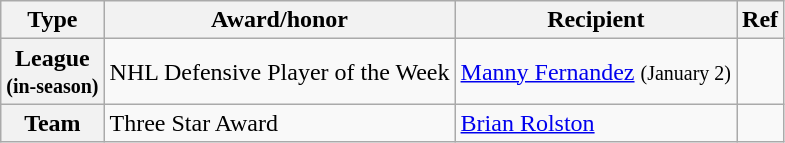<table class="wikitable">
<tr>
<th scope="col">Type</th>
<th scope="col">Award/honor</th>
<th scope="col">Recipient</th>
<th scope="col">Ref</th>
</tr>
<tr>
<th scope="row">League<br><small>(in-season)</small></th>
<td>NHL Defensive Player of the Week</td>
<td><a href='#'>Manny Fernandez</a> <small>(January 2)</small></td>
<td></td>
</tr>
<tr>
<th scope="row">Team</th>
<td>Three Star Award</td>
<td><a href='#'>Brian Rolston</a></td>
<td></td>
</tr>
</table>
